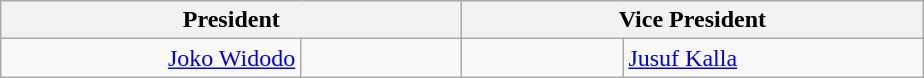<table class="wikitable">
<tr>
<th colspan="2" width=300>President</th>
<th colspan="2" width=300>Vice President</th>
</tr>
<tr>
<td align="right"><a href='#'>Joko Widodo</a></td>
<td align="right" width=100></td>
<td align="left" width=100></td>
<td align="left"><a href='#'>Jusuf Kalla</a></td>
</tr>
</table>
